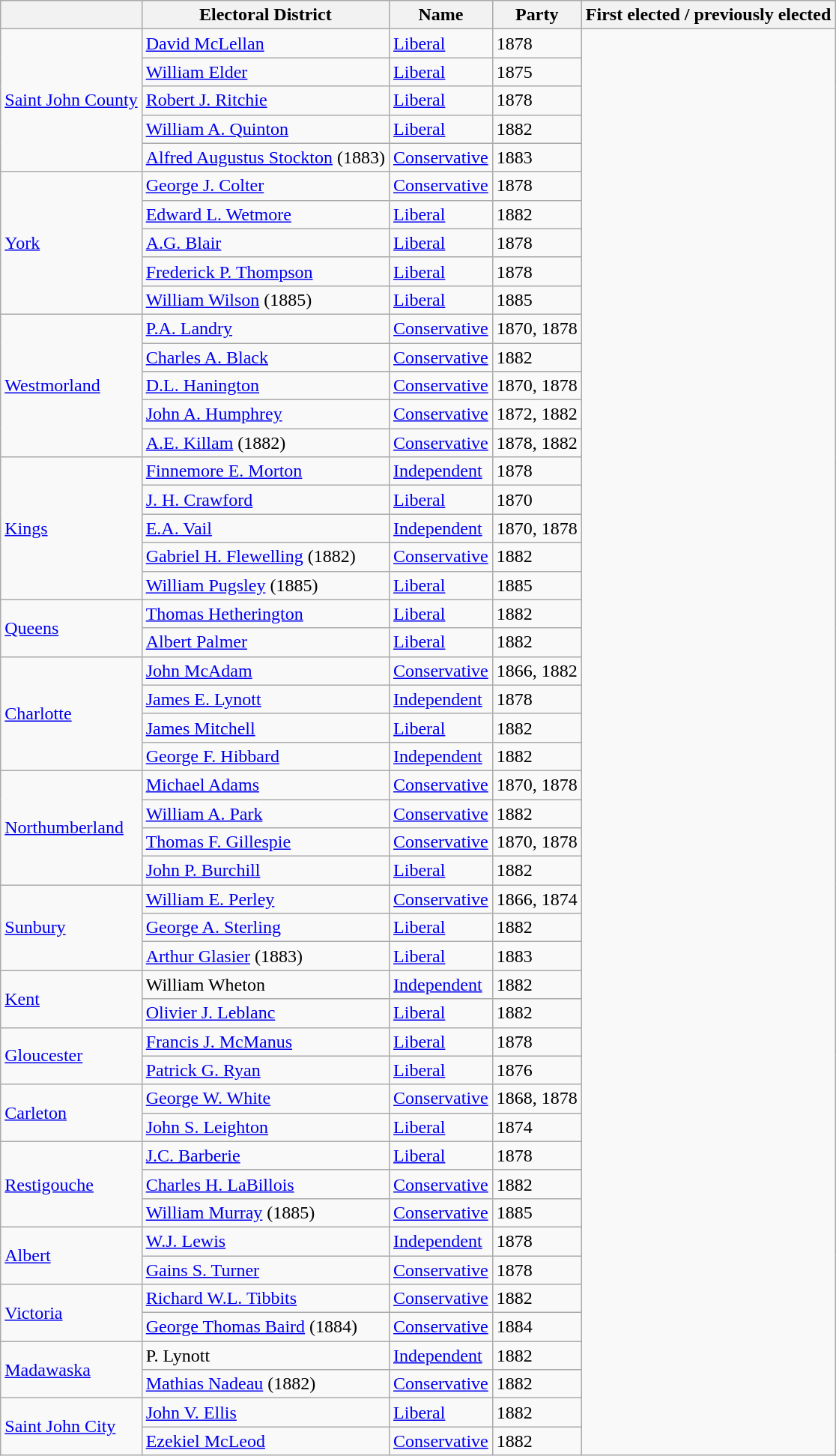<table class="wikitable sortable">
<tr>
<th></th>
<th>Electoral District</th>
<th>Name</th>
<th>Party</th>
<th>First elected / previously elected</th>
</tr>
<tr>
<td rowspan="5"><a href='#'>Saint John County</a></td>
<td><a href='#'>David McLellan</a></td>
<td><a href='#'>Liberal</a></td>
<td>1878</td>
</tr>
<tr>
<td><a href='#'>William Elder</a></td>
<td><a href='#'>Liberal</a></td>
<td>1875</td>
</tr>
<tr>
<td><a href='#'>Robert J. Ritchie</a></td>
<td><a href='#'>Liberal</a></td>
<td>1878</td>
</tr>
<tr>
<td><a href='#'>William A. Quinton</a></td>
<td><a href='#'>Liberal</a></td>
<td>1882</td>
</tr>
<tr>
<td><a href='#'>Alfred Augustus Stockton</a> (1883)</td>
<td><a href='#'>Conservative</a></td>
<td>1883</td>
</tr>
<tr>
<td rowspan="5"><a href='#'>York</a></td>
<td><a href='#'>George J. Colter</a></td>
<td><a href='#'>Conservative</a></td>
<td>1878</td>
</tr>
<tr>
<td><a href='#'>Edward L. Wetmore</a></td>
<td><a href='#'>Liberal</a></td>
<td>1882</td>
</tr>
<tr>
<td><a href='#'>A.G. Blair</a></td>
<td><a href='#'>Liberal</a></td>
<td>1878</td>
</tr>
<tr>
<td><a href='#'>Frederick P. Thompson</a></td>
<td><a href='#'>Liberal</a></td>
<td>1878</td>
</tr>
<tr>
<td><a href='#'>William Wilson</a> (1885)</td>
<td><a href='#'>Liberal</a></td>
<td>1885</td>
</tr>
<tr>
<td rowspan="5"><a href='#'>Westmorland</a></td>
<td><a href='#'>P.A. Landry</a></td>
<td><a href='#'>Conservative</a></td>
<td>1870, 1878</td>
</tr>
<tr>
<td><a href='#'>Charles A. Black</a></td>
<td><a href='#'>Conservative</a></td>
<td>1882</td>
</tr>
<tr>
<td><a href='#'>D.L. Hanington</a></td>
<td><a href='#'>Conservative</a></td>
<td>1870, 1878</td>
</tr>
<tr>
<td><a href='#'>John A. Humphrey</a></td>
<td><a href='#'>Conservative</a></td>
<td>1872, 1882</td>
</tr>
<tr>
<td><a href='#'>A.E. Killam</a> (1882)</td>
<td><a href='#'>Conservative</a></td>
<td>1878, 1882</td>
</tr>
<tr>
<td rowspan="5"><a href='#'>Kings</a></td>
<td><a href='#'>Finnemore E. Morton</a></td>
<td><a href='#'>Independent</a></td>
<td>1878</td>
</tr>
<tr>
<td><a href='#'>J. H. Crawford</a></td>
<td><a href='#'>Liberal</a></td>
<td>1870</td>
</tr>
<tr>
<td><a href='#'>E.A. Vail</a></td>
<td><a href='#'>Independent</a></td>
<td>1870, 1878</td>
</tr>
<tr>
<td><a href='#'>Gabriel H. Flewelling</a> (1882)</td>
<td><a href='#'>Conservative</a></td>
<td>1882</td>
</tr>
<tr>
<td><a href='#'>William Pugsley</a> (1885)</td>
<td><a href='#'>Liberal</a></td>
<td>1885</td>
</tr>
<tr>
<td rowspan="2"><a href='#'>Queens</a></td>
<td><a href='#'>Thomas Hetherington</a></td>
<td><a href='#'>Liberal</a></td>
<td>1882</td>
</tr>
<tr>
<td><a href='#'>Albert Palmer</a></td>
<td><a href='#'>Liberal</a></td>
<td>1882</td>
</tr>
<tr>
<td rowspan="4"><a href='#'>Charlotte</a></td>
<td><a href='#'>John McAdam</a></td>
<td><a href='#'>Conservative</a></td>
<td>1866, 1882</td>
</tr>
<tr>
<td><a href='#'>James E. Lynott</a></td>
<td><a href='#'>Independent</a></td>
<td>1878</td>
</tr>
<tr>
<td><a href='#'>James Mitchell</a></td>
<td><a href='#'>Liberal</a></td>
<td>1882</td>
</tr>
<tr>
<td><a href='#'>George F. Hibbard</a></td>
<td><a href='#'>Independent</a></td>
<td>1882</td>
</tr>
<tr>
<td rowspan="4"><a href='#'>Northumberland</a></td>
<td><a href='#'>Michael Adams</a></td>
<td><a href='#'>Conservative</a></td>
<td>1870, 1878</td>
</tr>
<tr>
<td><a href='#'>William A. Park</a></td>
<td><a href='#'>Conservative</a></td>
<td>1882</td>
</tr>
<tr>
<td><a href='#'>Thomas F. Gillespie</a></td>
<td><a href='#'>Conservative</a></td>
<td>1870, 1878</td>
</tr>
<tr>
<td><a href='#'>John P. Burchill</a></td>
<td><a href='#'>Liberal</a></td>
<td>1882</td>
</tr>
<tr>
<td rowspan="3"><a href='#'>Sunbury</a></td>
<td><a href='#'>William E. Perley</a></td>
<td><a href='#'>Conservative</a></td>
<td>1866, 1874</td>
</tr>
<tr>
<td><a href='#'>George A. Sterling</a></td>
<td><a href='#'>Liberal</a></td>
<td>1882</td>
</tr>
<tr>
<td><a href='#'>Arthur Glasier</a> (1883)</td>
<td><a href='#'>Liberal</a></td>
<td>1883</td>
</tr>
<tr>
<td rowspan="2"><a href='#'>Kent</a></td>
<td>William Wheton</td>
<td><a href='#'>Independent</a></td>
<td>1882</td>
</tr>
<tr>
<td><a href='#'>Olivier J. Leblanc</a></td>
<td><a href='#'>Liberal</a></td>
<td>1882</td>
</tr>
<tr>
<td rowspan="2"><a href='#'>Gloucester</a></td>
<td><a href='#'>Francis J. McManus</a></td>
<td><a href='#'>Liberal</a></td>
<td>1878</td>
</tr>
<tr>
<td><a href='#'>Patrick G. Ryan</a></td>
<td><a href='#'>Liberal</a></td>
<td>1876</td>
</tr>
<tr>
<td rowspan="2"><a href='#'>Carleton</a></td>
<td><a href='#'>George W. White</a></td>
<td><a href='#'>Conservative</a></td>
<td>1868, 1878</td>
</tr>
<tr>
<td><a href='#'>John S. Leighton</a></td>
<td><a href='#'>Liberal</a></td>
<td>1874</td>
</tr>
<tr>
<td rowspan="3"><a href='#'>Restigouche</a></td>
<td><a href='#'>J.C. Barberie</a></td>
<td><a href='#'>Liberal</a></td>
<td>1878</td>
</tr>
<tr>
<td><a href='#'>Charles H. LaBillois</a></td>
<td><a href='#'>Conservative</a></td>
<td>1882</td>
</tr>
<tr>
<td><a href='#'>William Murray</a> (1885)</td>
<td><a href='#'>Conservative</a></td>
<td>1885</td>
</tr>
<tr>
<td rowspan="2"><a href='#'>Albert</a></td>
<td><a href='#'>W.J. Lewis</a></td>
<td><a href='#'>Independent</a></td>
<td>1878</td>
</tr>
<tr>
<td><a href='#'>Gains S. Turner</a></td>
<td><a href='#'>Conservative</a></td>
<td>1878</td>
</tr>
<tr>
<td rowspan="2"><a href='#'>Victoria</a></td>
<td><a href='#'>Richard W.L. Tibbits</a></td>
<td><a href='#'>Conservative</a></td>
<td>1882</td>
</tr>
<tr>
<td><a href='#'>George Thomas Baird</a> (1884)</td>
<td><a href='#'>Conservative</a></td>
<td>1884</td>
</tr>
<tr>
<td rowspan="2"><a href='#'>Madawaska</a></td>
<td>P. Lynott</td>
<td><a href='#'>Independent</a></td>
<td>1882</td>
</tr>
<tr>
<td><a href='#'>Mathias Nadeau</a> (1882)</td>
<td><a href='#'>Conservative</a></td>
<td>1882</td>
</tr>
<tr>
<td rowspan="2"><a href='#'>Saint John City</a></td>
<td><a href='#'>John V. Ellis</a></td>
<td><a href='#'>Liberal</a></td>
<td>1882</td>
</tr>
<tr>
<td><a href='#'>Ezekiel McLeod</a></td>
<td><a href='#'>Conservative</a></td>
<td>1882</td>
</tr>
</table>
